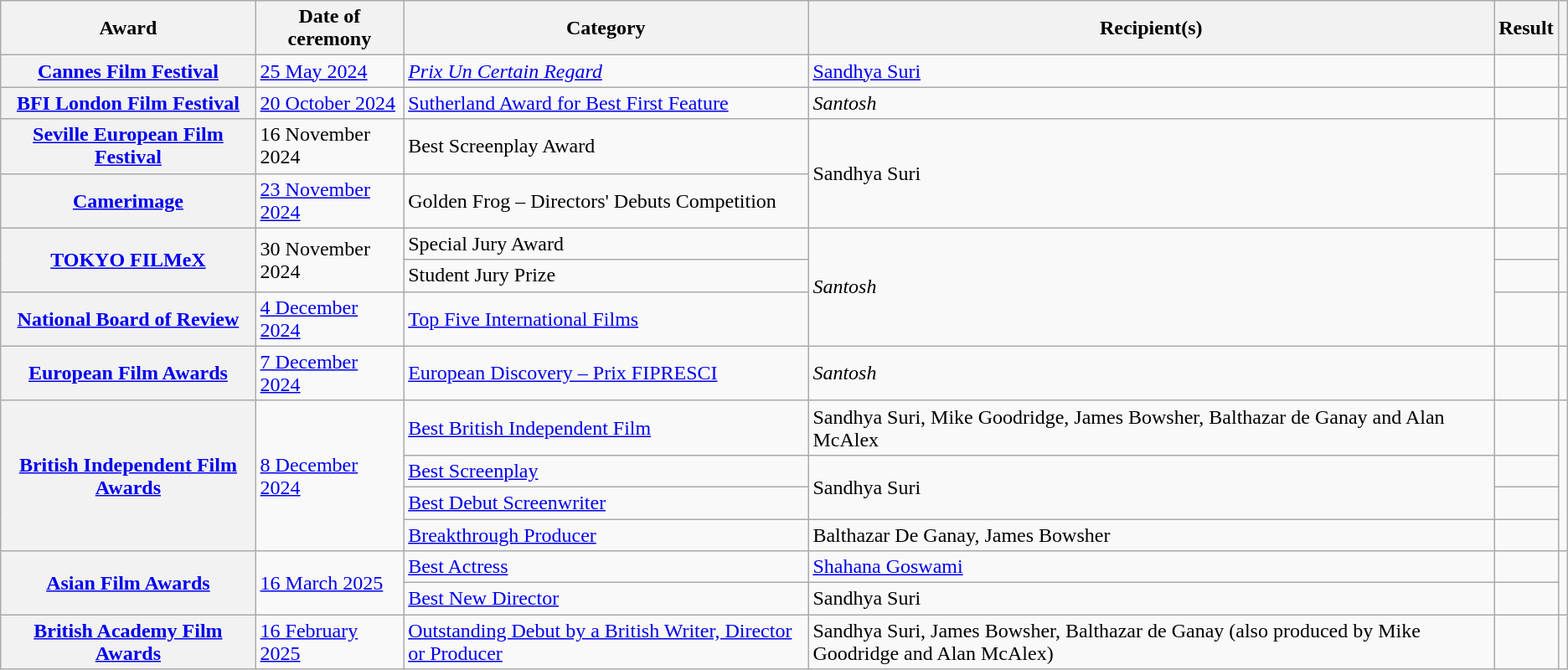<table class="wikitable sortable plainrowheaders">
<tr>
<th scope="col">Award</th>
<th scope="col">Date of ceremony</th>
<th scope="col">Category</th>
<th scope="col">Recipient(s)</th>
<th scope="col">Result</th>
<th scope="col" class="unsortable"></th>
</tr>
<tr>
<th scope="row"><a href='#'>Cannes Film Festival</a></th>
<td><a href='#'>25 May 2024</a></td>
<td><em><a href='#'>Prix Un Certain Regard</a></em></td>
<td><a href='#'>Sandhya Suri</a></td>
<td></td>
<td align="center"></td>
</tr>
<tr>
<th scope="row"><a href='#'>BFI London Film Festival</a></th>
<td><a href='#'>20 October 2024</a></td>
<td><a href='#'>Sutherland Award for Best First Feature</a></td>
<td><em>Santosh</em></td>
<td></td>
<td align="center"></td>
</tr>
<tr>
<th scope="row"><a href='#'>Seville European Film Festival</a></th>
<td>16 November 2024</td>
<td>Best Screenplay Award</td>
<td rowspan="2">Sandhya Suri</td>
<td></td>
<td style="text-align:center;"></td>
</tr>
<tr>
<th scope="row"><a href='#'>Camerimage</a></th>
<td><a href='#'>23 November 2024</a></td>
<td>Golden Frog – Directors' Debuts Competition</td>
<td></td>
<td align="center"></td>
</tr>
<tr>
<th rowspan="2" scope="row"><a href='#'>TOKYO FILMeX</a></th>
<td rowspan="2">30 November 2024</td>
<td>Special Jury Award</td>
<td rowspan="3"><em>Santosh</em></td>
<td></td>
<td rowspan="2" align="center"></td>
</tr>
<tr>
<td>Student Jury Prize</td>
<td></td>
</tr>
<tr>
<th scope="row"><a href='#'>National Board of Review</a></th>
<td><a href='#'>4 December 2024</a></td>
<td><a href='#'>Top Five International Films</a></td>
<td></td>
<td align="center" rowspan="1"></td>
</tr>
<tr>
<th scope="row"><a href='#'>European Film Awards</a></th>
<td><a href='#'>7 December 2024</a></td>
<td><a href='#'>European Discovery – Prix FIPRESCI</a></td>
<td><em>Santosh</em></td>
<td></td>
<td style="text-align:center"></td>
</tr>
<tr>
<th rowspan="4" scope="row"><a href='#'>British Independent Film Awards</a></th>
<td rowspan="4"><a href='#'>8 December 2024</a></td>
<td><a href='#'>Best British Independent Film</a></td>
<td>Sandhya Suri, Mike Goodridge, James Bowsher, Balthazar de Ganay and Alan McAlex</td>
<td></td>
<td rowspan="4" align="center"></td>
</tr>
<tr>
<td><a href='#'>Best Screenplay</a></td>
<td rowspan="2">Sandhya Suri</td>
<td></td>
</tr>
<tr>
<td><a href='#'>Best Debut Screenwriter</a></td>
<td></td>
</tr>
<tr>
<td><a href='#'>Breakthrough Producer</a></td>
<td>Balthazar De Ganay, James Bowsher</td>
<td></td>
</tr>
<tr>
<th rowspan="2" scope="row"><a href='#'>Asian Film Awards</a></th>
<td rowspan="2"><a href='#'>16 March 2025</a></td>
<td><a href='#'>Best Actress</a></td>
<td><a href='#'>Shahana Goswami</a></td>
<td></td>
<td rowspan="2" style="text-align:center"></td>
</tr>
<tr>
<td><a href='#'>Best New Director</a></td>
<td>Sandhya Suri</td>
<td></td>
</tr>
<tr>
<th scope="row"><a href='#'>British Academy Film Awards</a></th>
<td><a href='#'>16 February 2025</a></td>
<td><a href='#'>Outstanding Debut by a British Writer, Director or Producer</a></td>
<td>Sandhya Suri, James Bowsher, Balthazar de Ganay (also produced by Mike Goodridge and Alan McAlex)</td>
<td></td>
<td></td>
</tr>
</table>
